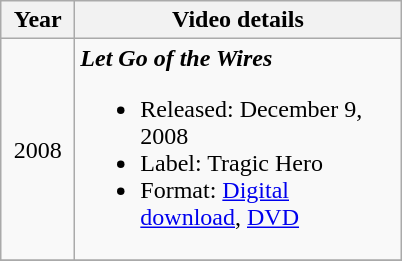<table class="wikitable" style="text-align:center;">
<tr>
<th width="42">Year</th>
<th width="210">Video details</th>
</tr>
<tr>
<td>2008</td>
<td align="left"><strong><em>Let Go of the Wires</em></strong><br><ul><li>Released: December 9, 2008</li><li>Label: Tragic Hero</li><li>Format: <a href='#'>Digital download</a>, <a href='#'>DVD</a></li></ul></td>
</tr>
<tr>
</tr>
</table>
